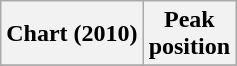<table class="wikitable plainrowheaders sortable" style="text-align:center;">
<tr>
<th scope="col">Chart (2010)</th>
<th scope="col">Peak<br>position</th>
</tr>
<tr>
</tr>
</table>
